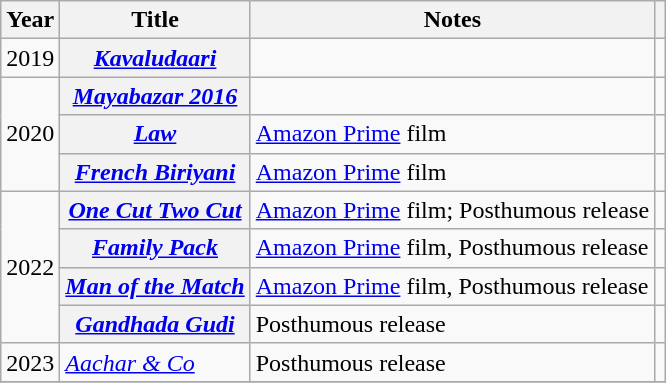<table class="wikitable plainrowheaders sortable" style="margin-right: 0;">
<tr>
<th scope="col">Year</th>
<th scope="col">Title</th>
<th scope="col" class="unsortable">Notes</th>
<th scope="col" class="unsortable"></th>
</tr>
<tr>
<td>2019</td>
<th scope=row><em><a href='#'>Kavaludaari</a></em></th>
<td></td>
<td style="text-align: center;"></td>
</tr>
<tr>
<td rowspan="3">2020</td>
<th scope=row><em><a href='#'>Mayabazar 2016</a></em></th>
<td></td>
<td style="text-align: center;"></td>
</tr>
<tr>
<th scope=row><em><a href='#'>Law</a></em></th>
<td><a href='#'>Amazon Prime</a> film</td>
<td style="text-align: center;"><br></td>
</tr>
<tr>
<th scope=row><em><a href='#'>French Biriyani</a></em></th>
<td><a href='#'>Amazon Prime</a> film</td>
<td style="text-align: center;"></td>
</tr>
<tr>
<td rowspan="4">2022</td>
<th scope="row"><em><a href='#'>One Cut Two Cut</a></em></th>
<td><a href='#'>Amazon Prime</a> film; Posthumous release</td>
<td style="text-align: center;"></td>
</tr>
<tr>
<th scope="row"><em><a href='#'>Family Pack</a></em></th>
<td><a href='#'>Amazon Prime</a> film, Posthumous release</td>
<td style="text-align: center;"><br></td>
</tr>
<tr>
<th scope="row"><em><a href='#'>Man of the Match</a></em></th>
<td><a href='#'>Amazon Prime</a> film, Posthumous release</td>
<td style="text-align: center;"></td>
</tr>
<tr>
<th scope="row"><em><a href='#'>Gandhada Gudi</a></em></th>
<td>Posthumous release</td>
<td style="text-align: center;"></td>
</tr>
<tr>
<td>2023</td>
<td><em><a href='#'>Aachar & Co</a></em></td>
<td>Posthumous release</td>
<td style="text-align:center;"></td>
</tr>
<tr>
</tr>
</table>
